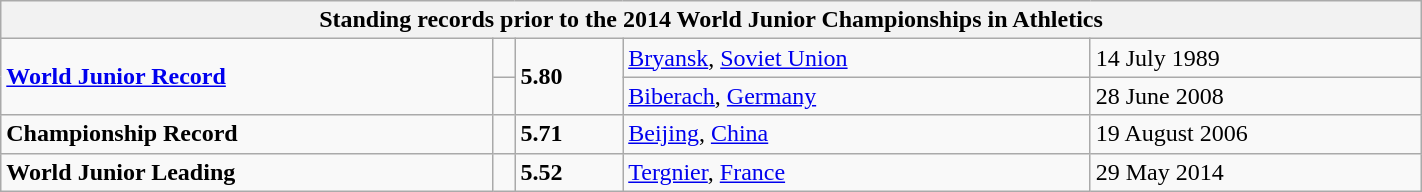<table class="wikitable" width=75%>
<tr>
<th colspan="5">Standing records prior to the 2014 World Junior Championships in Athletics</th>
</tr>
<tr>
<td rowspan=2><strong><a href='#'>World Junior Record</a></strong></td>
<td></td>
<td rowspan=2><strong>5.80</strong></td>
<td><a href='#'>Bryansk</a>, <a href='#'>Soviet Union</a></td>
<td>14 July 1989</td>
</tr>
<tr>
<td></td>
<td><a href='#'>Biberach</a>, <a href='#'>Germany</a></td>
<td>28 June 2008</td>
</tr>
<tr>
<td><strong>Championship Record</strong></td>
<td></td>
<td><strong>5.71</strong></td>
<td><a href='#'>Beijing</a>, <a href='#'>China</a></td>
<td>19 August 2006</td>
</tr>
<tr>
<td><strong>World Junior Leading</strong></td>
<td></td>
<td><strong>5.52</strong></td>
<td><a href='#'>Tergnier</a>, <a href='#'>France</a></td>
<td>29 May 2014</td>
</tr>
</table>
